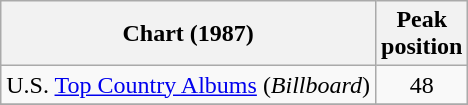<table class="wikitable">
<tr>
<th>Chart (1987)</th>
<th>Peak<br>position</th>
</tr>
<tr>
<td>U.S. <a href='#'>Top Country Albums</a> (<em>Billboard</em>)</td>
<td align="center">48</td>
</tr>
<tr>
</tr>
</table>
